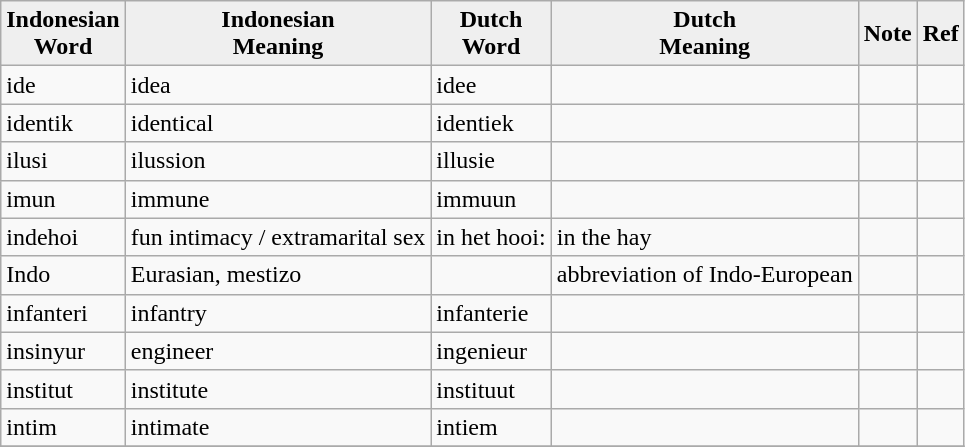<table class="wikitable">
<tr>
<th style="background:#efefef;">Indonesian <br>Word</th>
<th style="background:#efefef;">Indonesian <br>Meaning</th>
<th style="background:#efefef;">Dutch <br>Word</th>
<th style="background:#efefef;">Dutch <br>Meaning</th>
<th style="background:#efefef;">Note</th>
<th style="background:#efefef;">Ref</th>
</tr>
<tr>
<td>ide</td>
<td>idea</td>
<td>idee</td>
<td></td>
<td></td>
<td></td>
</tr>
<tr>
<td>identik</td>
<td>identical</td>
<td>identiek</td>
<td></td>
<td></td>
<td></td>
</tr>
<tr>
<td>ilusi</td>
<td>ilussion</td>
<td>illusie</td>
<td></td>
<td></td>
<td></td>
</tr>
<tr>
<td>imun</td>
<td>immune</td>
<td>immuun</td>
<td></td>
<td></td>
<td></td>
</tr>
<tr>
<td>indehoi</td>
<td>fun intimacy / extramarital sex</td>
<td>in het hooi:</td>
<td>in the hay</td>
<td></td>
<td></td>
</tr>
<tr>
<td>Indo</td>
<td>Eurasian, mestizo</td>
<td></td>
<td>abbreviation of Indo-European</td>
<td></td>
<td></td>
</tr>
<tr>
<td>infanteri</td>
<td>infantry</td>
<td>infanterie</td>
<td></td>
<td></td>
<td></td>
</tr>
<tr>
<td>insinyur</td>
<td>engineer</td>
<td>ingenieur</td>
<td></td>
<td></td>
<td></td>
</tr>
<tr>
<td>institut</td>
<td>institute</td>
<td>instituut</td>
<td></td>
<td></td>
<td></td>
</tr>
<tr>
<td>intim</td>
<td>intimate</td>
<td>intiem</td>
<td></td>
<td></td>
<td></td>
</tr>
<tr>
</tr>
</table>
